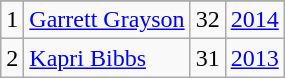<table class="wikitable">
<tr>
</tr>
<tr>
<td>1</td>
<td><a href='#'>Garrett Grayson</a></td>
<td><abbr>32</abbr></td>
<td><a href='#'>2014</a></td>
</tr>
<tr>
<td>2</td>
<td><a href='#'>Kapri Bibbs</a></td>
<td><abbr>31</abbr></td>
<td><a href='#'>2013</a></td>
</tr>
</table>
